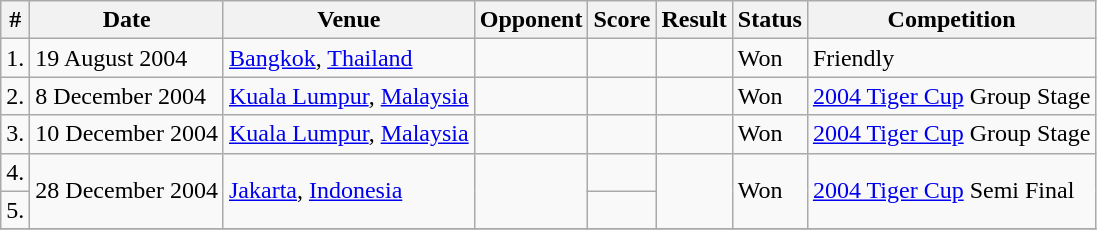<table class="wikitable">
<tr>
<th>#</th>
<th>Date</th>
<th>Venue</th>
<th>Opponent</th>
<th>Score</th>
<th>Result</th>
<th>Status</th>
<th>Competition</th>
</tr>
<tr>
<td>1.</td>
<td>19 August 2004</td>
<td><a href='#'>Bangkok</a>, <a href='#'>Thailand</a></td>
<td></td>
<td></td>
<td></td>
<td>Won</td>
<td>Friendly</td>
</tr>
<tr>
<td>2.</td>
<td>8 December 2004</td>
<td><a href='#'>Kuala Lumpur</a>, <a href='#'>Malaysia</a></td>
<td></td>
<td></td>
<td></td>
<td>Won</td>
<td><a href='#'>2004 Tiger Cup</a> Group Stage</td>
</tr>
<tr>
<td>3.</td>
<td>10 December 2004</td>
<td><a href='#'>Kuala Lumpur</a>, <a href='#'>Malaysia</a></td>
<td></td>
<td></td>
<td></td>
<td>Won</td>
<td><a href='#'>2004 Tiger Cup</a> Group Stage</td>
</tr>
<tr>
<td>4.</td>
<td rowspan="2">28 December 2004</td>
<td rowspan="2"><a href='#'>Jakarta</a>, <a href='#'>Indonesia</a></td>
<td rowspan="2"></td>
<td></td>
<td rowspan="2"></td>
<td rowspan="2">Won</td>
<td rowspan="2"><a href='#'>2004 Tiger Cup</a> Semi Final</td>
</tr>
<tr>
<td>5.</td>
<td></td>
</tr>
<tr>
</tr>
</table>
